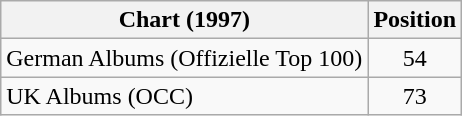<table class="wikitable sortable">
<tr>
<th scope="col">Chart (1997)</th>
<th scope="col">Position</th>
</tr>
<tr>
<td>German Albums (Offizielle Top 100)</td>
<td align="center">54</td>
</tr>
<tr>
<td>UK Albums (OCC)</td>
<td align="center">73</td>
</tr>
</table>
